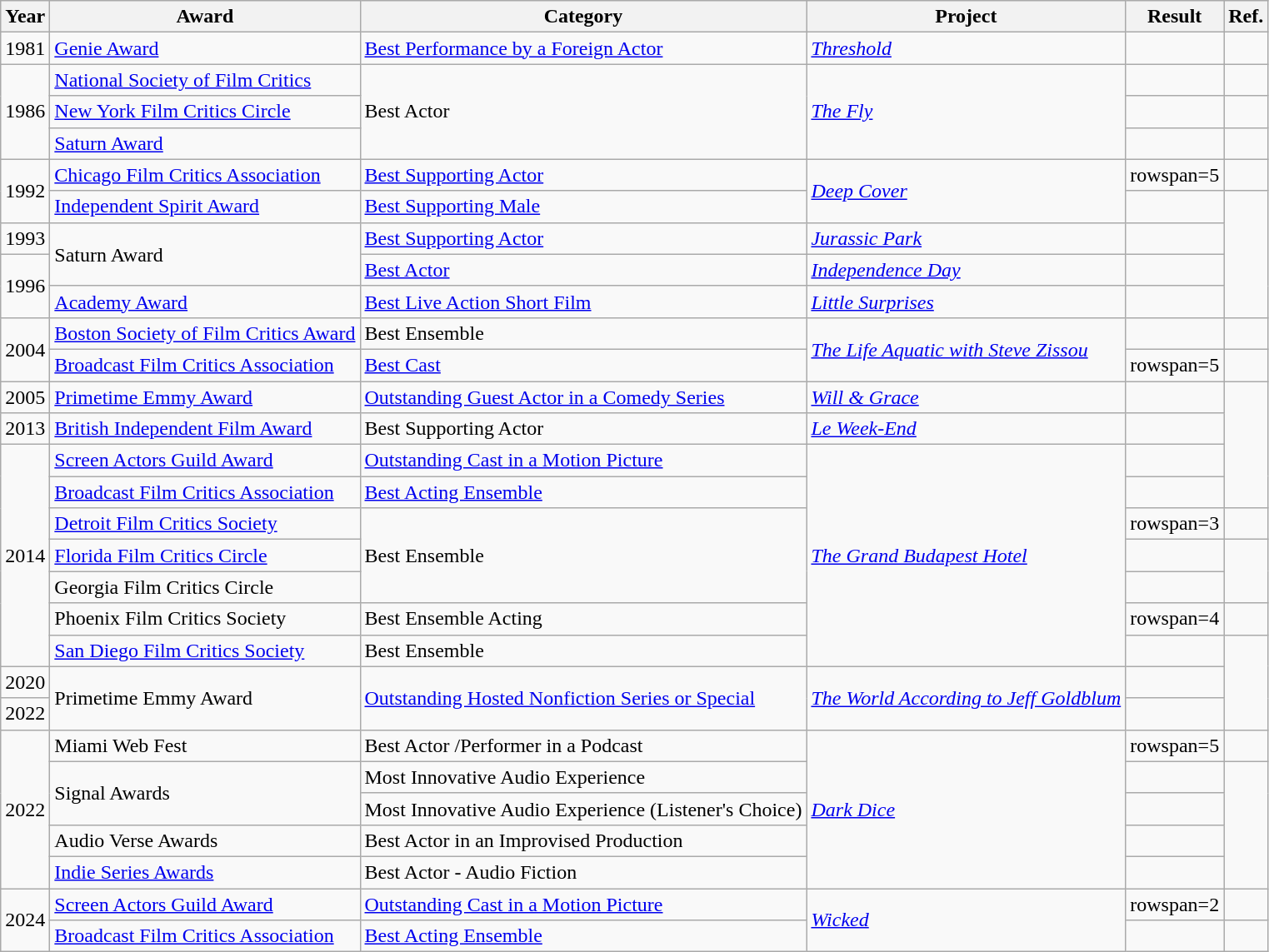<table class="wikitable unsortable">
<tr>
<th>Year</th>
<th>Award</th>
<th>Category</th>
<th>Project</th>
<th>Result</th>
<th>Ref.</th>
</tr>
<tr>
<td>1981</td>
<td><a href='#'>Genie Award</a></td>
<td><a href='#'>Best Performance by a Foreign Actor</a></td>
<td><em><a href='#'>Threshold</a></em></td>
<td></td>
<td></td>
</tr>
<tr>
<td rowspan=3>1986</td>
<td><a href='#'>National Society of Film Critics</a></td>
<td rowspan=3>Best Actor</td>
<td rowspan=3><em><a href='#'>The Fly</a></em></td>
<td></td>
<td></td>
</tr>
<tr>
<td><a href='#'>New York Film Critics Circle</a></td>
<td></td>
<td></td>
</tr>
<tr>
<td><a href='#'>Saturn Award</a></td>
<td></td>
<td></td>
</tr>
<tr>
<td rowspan=2>1992</td>
<td><a href='#'>Chicago Film Critics Association</a></td>
<td><a href='#'>Best Supporting Actor</a></td>
<td rowspan=2><em><a href='#'>Deep Cover</a></em></td>
<td>rowspan=5 </td>
<td></td>
</tr>
<tr>
<td><a href='#'>Independent Spirit Award</a></td>
<td><a href='#'>Best Supporting Male</a></td>
<td></td>
</tr>
<tr>
<td>1993</td>
<td rowspan=2>Saturn Award</td>
<td><a href='#'>Best Supporting Actor</a></td>
<td><em><a href='#'>Jurassic Park</a></em></td>
<td></td>
</tr>
<tr>
<td rowspan=2>1996</td>
<td><a href='#'>Best Actor</a></td>
<td><em><a href='#'>Independence Day</a></em></td>
<td></td>
</tr>
<tr>
<td><a href='#'>Academy Award</a></td>
<td><a href='#'>Best Live Action Short Film</a></td>
<td><em><a href='#'>Little Surprises</a></em></td>
<td></td>
</tr>
<tr>
<td rowspan=2>2004</td>
<td><a href='#'>Boston Society of Film Critics Award</a></td>
<td>Best Ensemble</td>
<td rowspan=2><em><a href='#'>The Life Aquatic with Steve Zissou</a></em></td>
<td></td>
<td></td>
</tr>
<tr>
<td><a href='#'>Broadcast Film Critics Association</a></td>
<td><a href='#'>Best Cast</a></td>
<td>rowspan=5  </td>
<td></td>
</tr>
<tr>
<td>2005</td>
<td><a href='#'>Primetime Emmy Award</a></td>
<td><a href='#'>Outstanding Guest Actor in a Comedy Series</a></td>
<td><em><a href='#'>Will & Grace</a></em></td>
<td></td>
</tr>
<tr>
<td>2013</td>
<td><a href='#'>British Independent Film Award</a></td>
<td>Best Supporting Actor</td>
<td><em><a href='#'>Le Week-End</a></em></td>
<td></td>
</tr>
<tr>
<td rowspan=7>2014</td>
<td><a href='#'>Screen Actors Guild Award</a></td>
<td><a href='#'>Outstanding Cast in a Motion Picture</a></td>
<td rowspan=7><em><a href='#'>The Grand Budapest Hotel</a></em></td>
<td></td>
</tr>
<tr>
<td><a href='#'>Broadcast Film Critics Association</a></td>
<td><a href='#'>Best Acting Ensemble</a></td>
<td></td>
</tr>
<tr>
<td><a href='#'>Detroit Film Critics Society</a></td>
<td rowspan=3>Best Ensemble</td>
<td>rowspan=3 </td>
<td></td>
</tr>
<tr>
<td><a href='#'>Florida Film Critics Circle</a></td>
<td></td>
</tr>
<tr>
<td>Georgia Film Critics Circle</td>
<td></td>
</tr>
<tr>
<td>Phoenix Film Critics Society</td>
<td>Best Ensemble Acting</td>
<td>rowspan=4 </td>
<td></td>
</tr>
<tr>
<td><a href='#'>San Diego Film Critics Society</a></td>
<td>Best Ensemble</td>
<td></td>
</tr>
<tr>
<td>2020</td>
<td rowspan=2>Primetime Emmy Award</td>
<td rowspan=2><a href='#'>Outstanding Hosted Nonfiction Series or Special</a></td>
<td rowspan=2><em><a href='#'>The World According to Jeff Goldblum</a></em></td>
<td></td>
</tr>
<tr>
<td>2022</td>
<td></td>
</tr>
<tr>
<td rowspan=5>2022</td>
<td>Miami Web Fest</td>
<td>Best Actor /Performer in a Podcast</td>
<td rowspan=5><em><a href='#'>Dark Dice</a></em></td>
<td>rowspan=5 </td>
<td></td>
</tr>
<tr>
<td rowspan=2>Signal Awards</td>
<td>Most Innovative Audio Experience</td>
<td></td>
</tr>
<tr>
<td>Most Innovative Audio Experience (Listener's Choice)</td>
<td></td>
</tr>
<tr>
<td>Audio Verse Awards</td>
<td>Best Actor in an Improvised Production</td>
<td></td>
</tr>
<tr>
<td><a href='#'>Indie Series Awards</a></td>
<td>Best Actor - Audio Fiction</td>
<td></td>
</tr>
<tr>
<td rowspan=2>2024</td>
<td><a href='#'>Screen Actors Guild Award</a></td>
<td><a href='#'>Outstanding Cast in a Motion Picture</a></td>
<td rowspan=2><em><a href='#'>Wicked</a></em></td>
<td>rowspan=2 </td>
<td></td>
</tr>
<tr>
<td><a href='#'>Broadcast Film Critics Association</a></td>
<td><a href='#'>Best Acting Ensemble</a></td>
<td></td>
</tr>
</table>
